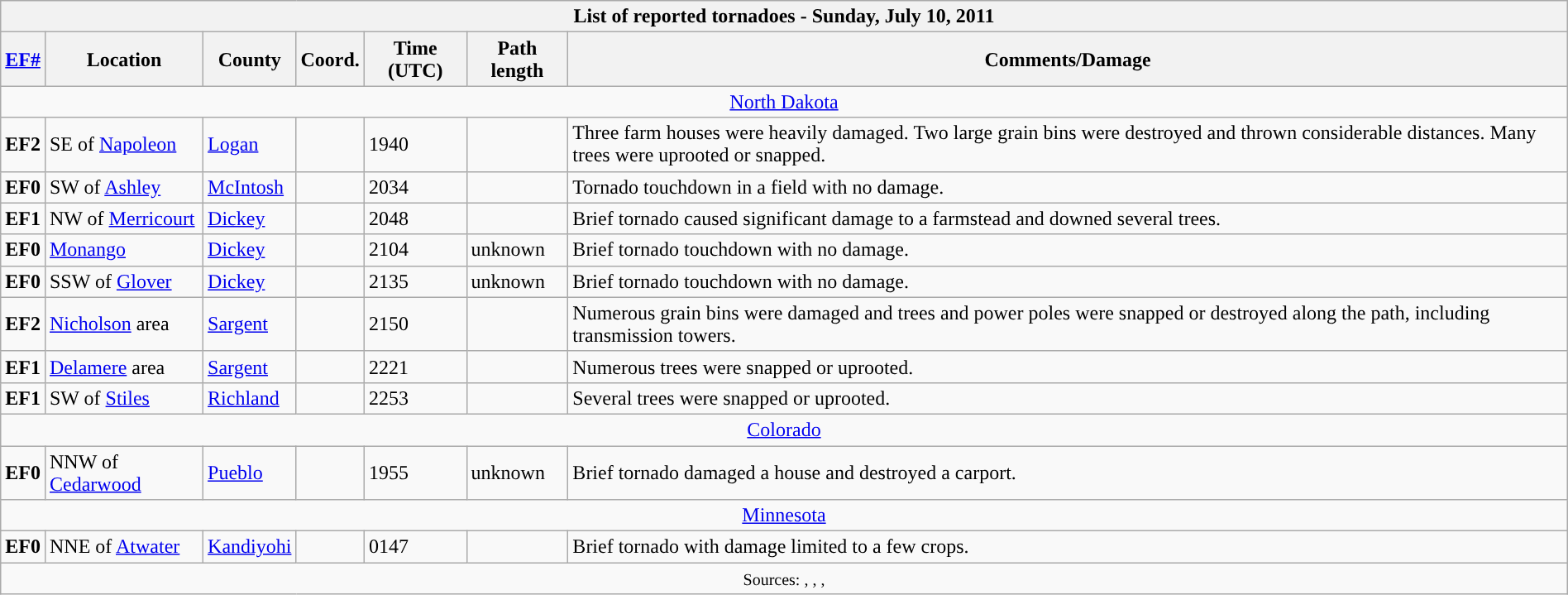<table class="wikitable collapsible" width="100%">
<tr>
<th colspan="7">List of reported tornadoes - Sunday, July 10, 2011</th>
</tr>
<tr>
<th><a href='#'>EF#</a></th>
<th>Location</th>
<th>County</th>
<th>Coord.</th>
<th>Time (UTC)</th>
<th>Path length</th>
<th>Comments/Damage</th>
</tr>
<tr>
<td colspan="7" align=center><a href='#'>North Dakota</a></td>
</tr>
<tr>
<td><strong>EF2</strong></td>
<td>SE of <a href='#'>Napoleon</a></td>
<td><a href='#'>Logan</a></td>
<td></td>
<td>1940</td>
<td></td>
<td>Three farm houses were heavily damaged. Two large grain bins were destroyed and thrown considerable distances. Many trees were uprooted or snapped.</td>
</tr>
<tr>
<td><strong>EF0</strong></td>
<td>SW of <a href='#'>Ashley</a></td>
<td><a href='#'>McIntosh</a></td>
<td></td>
<td>2034</td>
<td></td>
<td>Tornado touchdown in a field with no damage.</td>
</tr>
<tr>
<td><strong>EF1</strong></td>
<td>NW of <a href='#'>Merricourt</a></td>
<td><a href='#'>Dickey</a></td>
<td></td>
<td>2048</td>
<td></td>
<td>Brief tornado caused significant damage to a farmstead and downed several trees.</td>
</tr>
<tr>
<td><strong>EF0</strong></td>
<td><a href='#'>Monango</a></td>
<td><a href='#'>Dickey</a></td>
<td></td>
<td>2104</td>
<td>unknown</td>
<td>Brief tornado touchdown with no damage.</td>
</tr>
<tr>
<td><strong>EF0</strong></td>
<td>SSW of <a href='#'>Glover</a></td>
<td><a href='#'>Dickey</a></td>
<td></td>
<td>2135</td>
<td>unknown</td>
<td>Brief tornado touchdown with no damage.</td>
</tr>
<tr>
<td><strong>EF2</strong></td>
<td><a href='#'>Nicholson</a> area</td>
<td><a href='#'>Sargent</a></td>
<td></td>
<td>2150</td>
<td></td>
<td>Numerous grain bins were damaged and trees and power poles were snapped or destroyed along the path, including transmission towers.</td>
</tr>
<tr>
<td><strong>EF1</strong></td>
<td><a href='#'>Delamere</a> area</td>
<td><a href='#'>Sargent</a></td>
<td></td>
<td>2221</td>
<td></td>
<td>Numerous trees were snapped or uprooted.</td>
</tr>
<tr>
<td><strong>EF1</strong></td>
<td>SW of <a href='#'>Stiles</a></td>
<td><a href='#'>Richland</a></td>
<td></td>
<td>2253</td>
<td></td>
<td>Several trees were snapped or uprooted.</td>
</tr>
<tr>
<td colspan="7" align=center><a href='#'>Colorado</a></td>
</tr>
<tr>
<td><strong>EF0</strong></td>
<td>NNW of <a href='#'>Cedarwood</a></td>
<td><a href='#'>Pueblo</a></td>
<td></td>
<td>1955</td>
<td>unknown</td>
<td>Brief tornado damaged a house and destroyed a carport.</td>
</tr>
<tr>
<td colspan="7" align=center><a href='#'>Minnesota</a></td>
</tr>
<tr>
<td><strong>EF0</strong></td>
<td>NNE of <a href='#'>Atwater</a></td>
<td><a href='#'>Kandiyohi</a></td>
<td></td>
<td>0147</td>
<td></td>
<td>Brief tornado with damage limited to a few crops.</td>
</tr>
<tr>
<td colspan="7" align=center><small>Sources: , , , </small></td>
</tr>
</table>
